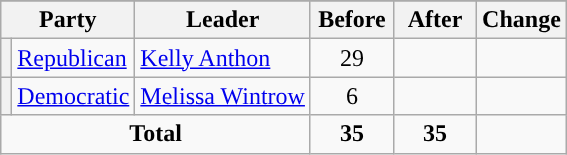<table class="wikitable" style="text-align:center;">
<tr>
</tr>
<tr>
<th colspan="2">Party</th>
<th>Leader</th>
<th style="width:3em">Before</th>
<th style="width:3em">After</th>
<th style="width:3em">Change</th>
</tr>
<tr>
<th style="background-color:"></th>
<td style="text-align:left;"><a href='#'>Republican</a></td>
<td style="text-align:left;"><a href='#'>Kelly Anthon</a></td>
<td>29</td>
<td></td>
<td></td>
</tr>
<tr>
<th style="background-color:"></th>
<td style="text-align:left;"><a href='#'>Democratic</a></td>
<td style="text-align:left;"><a href='#'>Melissa Wintrow</a></td>
<td>6</td>
<td></td>
<td></td>
</tr>
<tr>
<td colspan="3"><strong>Total</strong></td>
<td><strong>35</strong></td>
<td><strong>35</strong></td>
<td></td>
</tr>
</table>
